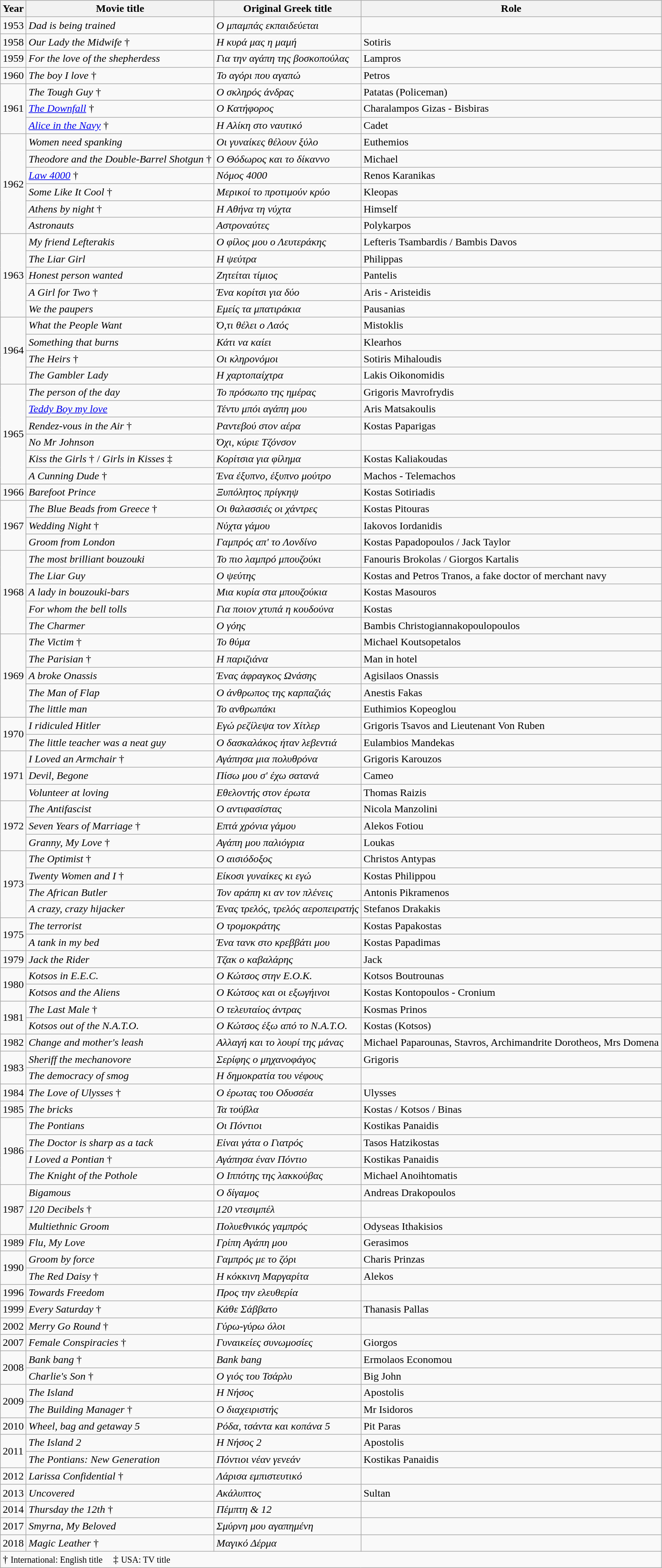<table class="wikitable sortable">
<tr>
<th>Year</th>
<th>Movie title</th>
<th>Original Greek title</th>
<th>Role</th>
</tr>
<tr>
<td>1953</td>
<td><em>Dad is being trained</em></td>
<td><em>Ο μπαμπάς εκπαιδεύεται</em></td>
<td></td>
</tr>
<tr>
<td>1958</td>
<td><em>Our Lady the Midwife</em> †</td>
<td><em>Η κυρά μας η μαμή</em></td>
<td>Sotiris</td>
</tr>
<tr>
<td>1959</td>
<td><em>For the love of the shepherdess</em></td>
<td><em>Για την αγάπη της βοσκοπούλας</em></td>
<td>Lampros</td>
</tr>
<tr>
<td>1960</td>
<td><em>The boy I love</em> †</td>
<td><em>Το αγόρι που αγαπώ</em></td>
<td>Petros</td>
</tr>
<tr>
<td rowspan="3">1961</td>
<td><em>The Tough Guy</em> †</td>
<td><em>Ο σκληρός άνδρας</em></td>
<td>Patatas (Policeman)</td>
</tr>
<tr>
<td><em><a href='#'>The Downfall</a></em> †</td>
<td><em>Ο Κατήφορος</em></td>
<td>Charalampos Gizas - Bisbiras</td>
</tr>
<tr>
<td><em><a href='#'>Alice in the Navy</a></em> †</td>
<td><em>Η Αλίκη στο ναυτικό</em></td>
<td>Cadet</td>
</tr>
<tr>
<td rowspan="6">1962</td>
<td><em>Women need spanking</em></td>
<td><em>Οι γυναίκες θέλουν ξύλο</em></td>
<td>Euthemios</td>
</tr>
<tr>
<td><em>Theodore and the Double-Barrel Shotgun</em> †</td>
<td><em>Ο Θόδωρος και το δίκαννο</em></td>
<td>Michael</td>
</tr>
<tr>
<td><em><a href='#'>Law 4000</a></em> †</td>
<td><em>Νόμος 4000</em></td>
<td>Renos Karanikas</td>
</tr>
<tr>
<td><em>Some Like It Cool</em> †</td>
<td><em>Μερικοί το προτιμούν κρύο</em></td>
<td>Kleopas</td>
</tr>
<tr>
<td><em>Athens by night</em> †</td>
<td><em>Η Αθήνα τη νύχτα</em></td>
<td>Himself</td>
</tr>
<tr>
<td><em>Astronauts</em></td>
<td><em>Αστροναύτες</em></td>
<td>Polykarpos</td>
</tr>
<tr>
<td rowspan="5">1963</td>
<td><em>My friend Lefterakis</em></td>
<td><em>Ο φίλος μου ο Λευτεράκης</em></td>
<td>Lefteris Tsambardis / Bambis Davos</td>
</tr>
<tr>
<td><em>The Liar Girl</em></td>
<td><em>Η ψεύτρα</em></td>
<td>Philippas</td>
</tr>
<tr>
<td><em>Honest person wanted</em></td>
<td><em>Ζητείται τίμιος</em></td>
<td>Pantelis</td>
</tr>
<tr>
<td><em>A Girl for Two</em> †</td>
<td><em>Ένα κορίτσι για δύο</em></td>
<td>Aris - Aristeidis</td>
</tr>
<tr>
<td><em>We the paupers</em></td>
<td><em>Εμείς τα μπατιράκια</em></td>
<td>Pausanias</td>
</tr>
<tr>
<td rowspan="4">1964</td>
<td><em>What the People Want</em></td>
<td><em>Ό,τι θέλει ο Λαός</em></td>
<td>Mistoklis</td>
</tr>
<tr>
<td><em>Something that burns</em></td>
<td><em>Κάτι να καίει</em></td>
<td>Klearhos</td>
</tr>
<tr>
<td><em>The Heirs</em> †</td>
<td><em>Οι κληρονόμοι</em></td>
<td>Sotiris Mihaloudis</td>
</tr>
<tr>
<td><em>The Gambler Lady</em></td>
<td><em>Η χαρτοπαίχτρα</em></td>
<td>Lakis Oikonomidis</td>
</tr>
<tr>
<td rowspan="6">1965</td>
<td><em>The person of the day</em></td>
<td><em>Το πρόσωπο της ημέρας</em></td>
<td>Grigoris Mavrofrydis</td>
</tr>
<tr>
<td><em><a href='#'>Teddy Boy my love</a></em></td>
<td><em>Τέντυ μπόι αγάπη μου</em></td>
<td>Aris Matsakoulis</td>
</tr>
<tr>
<td><em>Rendez-vous in the Air</em> †</td>
<td><em>Ραντεβού στον αέρα</em></td>
<td>Kostas Paparigas</td>
</tr>
<tr>
<td><em>No Mr Johnson</em></td>
<td><em>Όχι, κύριε Τζόνσον</em></td>
<td></td>
</tr>
<tr>
<td><em>Kiss the Girls</em> † / <em>Girls in Kisses</em> ‡</td>
<td><em>Κορίτσια για φίλημα</em></td>
<td>Kostas Kaliakoudas</td>
</tr>
<tr>
<td><em>A Cunning Dude</em> †</td>
<td><em>Ένα έξυπνο, έξυπνο μούτρο</em></td>
<td>Machos - Telemachos</td>
</tr>
<tr>
<td>1966</td>
<td><em>Barefoot Prince</em></td>
<td><em>Ξυπόλητος πρίγκηψ</em></td>
<td>Kostas Sotiriadis</td>
</tr>
<tr>
<td rowspan="3">1967</td>
<td><em>The Blue Beads from Greece</em> †</td>
<td><em>Οι θαλασσιές οι χάντρες</em></td>
<td>Kostas Pitouras</td>
</tr>
<tr>
<td><em>Wedding Night</em> †</td>
<td><em>Νύχτα γάμου</em></td>
<td>Iakovos Iordanidis</td>
</tr>
<tr>
<td><em>Groom from London</em></td>
<td><em>Γαμπρός απ' το Λονδίνο</em></td>
<td>Kostas Papadopoulos / Jack Taylor</td>
</tr>
<tr>
<td rowspan="5">1968</td>
<td><em>The most brilliant bouzouki</em></td>
<td><em>Το πιο λαμπρό μπουζούκι</em></td>
<td>Fanouris Brokolas / Giorgos Kartalis</td>
</tr>
<tr>
<td><em>The Liar Guy</em></td>
<td><em>Ο ψεύτης</em></td>
<td>Kostas and Petros Tranos, a fake doctor of merchant navy</td>
</tr>
<tr>
<td><em>A lady in bouzouki-bars</em></td>
<td><em>Μια κυρία στα μπουζούκια</em></td>
<td>Kostas Masouros</td>
</tr>
<tr>
<td><em>For whom the bell tolls</em></td>
<td><em>Για ποιον χτυπά η κουδούνα</em></td>
<td>Kostas</td>
</tr>
<tr>
<td><em>The Charmer</em></td>
<td><em>Ο γόης</em></td>
<td>Bambis Christogiannakopoulopoulos</td>
</tr>
<tr>
<td rowspan="5">1969</td>
<td><em>The Victim</em> †</td>
<td><em>Το θύμα</em></td>
<td>Michael Koutsopetalos</td>
</tr>
<tr>
<td><em>The Parisian</em> †</td>
<td><em>Η παριζιάνα</em></td>
<td>Man in hotel</td>
</tr>
<tr>
<td><em>A broke Onassis</em></td>
<td><em>Ένας άφραγκος Ωνάσης</em></td>
<td>Agisilaos Onassis</td>
</tr>
<tr>
<td><em>The Man of Flap</em></td>
<td><em>Ο άνθρωπος της καρπαζιάς</em></td>
<td>Anestis Fakas</td>
</tr>
<tr>
<td><em>The little man</em></td>
<td><em>Το ανθρωπάκι</em></td>
<td>Euthimios Kopeoglou</td>
</tr>
<tr>
<td rowspan="2">1970</td>
<td><em>I ridiculed Hitler</em></td>
<td><em>Εγώ ρεζίλεψα τον Χίτλερ</em></td>
<td>Grigoris Tsavos and Lieutenant Von Ruben</td>
</tr>
<tr>
<td><em>The little teacher was a neat guy</em></td>
<td><em>Ο δασκαλάκος ήταν λεβεντιά</em></td>
<td>Eulambios Mandekas</td>
</tr>
<tr>
<td rowspan="3">1971</td>
<td><em>I Loved an Armchair</em> †</td>
<td><em>Αγάπησα μια πολυθρόνα</em></td>
<td>Grigoris Karouzos</td>
</tr>
<tr>
<td><em>Devil, Begone</em></td>
<td><em>Πίσω μου σ' έχω σατανά</em></td>
<td>Cameo</td>
</tr>
<tr>
<td><em>Volunteer at loving</em></td>
<td><em>Εθελοντής στον έρωτα</em></td>
<td>Thomas Raizis</td>
</tr>
<tr>
<td rowspan="3">1972</td>
<td><em>The Antifascist</em></td>
<td><em>Ο αντιφασίστας</em></td>
<td>Nicola Manzolini</td>
</tr>
<tr>
<td><em>Seven Years of Marriage</em> †</td>
<td><em>Επτά χρόνια γάμου</em></td>
<td>Alekos Fotiou</td>
</tr>
<tr>
<td><em>Granny, My Love</em> †</td>
<td><em>Αγάπη μου παλιόγρια</em></td>
<td>Loukas</td>
</tr>
<tr>
<td rowspan="4">1973</td>
<td><em>The Optimist</em> †</td>
<td><em>Ο αισιόδοξος</em></td>
<td>Christos Antypas</td>
</tr>
<tr>
<td><em>Twenty Women and I</em> †</td>
<td><em>Είκοσι γυναίκες κι εγώ</em></td>
<td>Kostas Philippou</td>
</tr>
<tr>
<td><em>The African Butler</em></td>
<td><em>Τον αράπη κι αν τον πλένεις</em></td>
<td>Antonis Pikramenos</td>
</tr>
<tr>
<td><em>A crazy, crazy hijacker</em></td>
<td><em>Ένας τρελός, τρελός αεροπειρατής</em></td>
<td>Stefanos Drakakis</td>
</tr>
<tr>
<td rowspan="2">1975</td>
<td><em>The terrorist</em></td>
<td><em>Ο τρομοκράτης</em></td>
<td>Kostas Papakostas</td>
</tr>
<tr>
<td><em>A tank in my bed</em></td>
<td><em>Ένα τανκ στο κρεββάτι μου</em></td>
<td>Kostas Papadimas</td>
</tr>
<tr>
<td>1979</td>
<td><em>Jack the Rider</em></td>
<td><em>Τζακ ο καβαλάρης</em></td>
<td>Jack</td>
</tr>
<tr>
<td rowspan="2">1980</td>
<td><em>Kotsos in E.E.C.</em></td>
<td><em>Ο Κώτσος στην Ε.Ο.Κ.</em></td>
<td>Kotsos Boutrounas</td>
</tr>
<tr>
<td><em>Kotsos and the Aliens</em></td>
<td><em>Ο Κώτσος και οι εξωγήινοι</em></td>
<td>Kostas Kontopoulos - Cronium</td>
</tr>
<tr>
<td rowspan="2">1981</td>
<td><em>The Last Male</em> †</td>
<td><em>Ο τελευταίος άντρας</em></td>
<td>Kosmas Prinos</td>
</tr>
<tr>
<td><em>Kotsos out of the N.A.T.O.</em></td>
<td><em>Ο Κώτσος έξω από το Ν.Α.Τ.Ο.</em></td>
<td>Kostas (Kotsos)</td>
</tr>
<tr>
<td>1982</td>
<td><em>Change and mother's leash</em></td>
<td><em>Αλλαγή και το λουρί της μάνας</em></td>
<td>Michael Paparounas, Stavros, Archimandrite Dorotheos, Mrs Domena</td>
</tr>
<tr>
<td rowspan="2">1983</td>
<td><em>Sheriff the mechanovore</em></td>
<td><em>Σερίφης ο μηχανοφάγος</em></td>
<td>Grigoris</td>
</tr>
<tr>
<td><em>The democracy of smog</em></td>
<td><em>Η δημοκρατία του νέφους</em></td>
<td></td>
</tr>
<tr>
<td>1984</td>
<td><em>The Love of Ulysses</em> †</td>
<td><em>Ο έρωτας του Οδυσσέα</em></td>
<td>Ulysses</td>
</tr>
<tr>
<td>1985</td>
<td><em>The bricks</em></td>
<td><em>Τα τούβλα</em></td>
<td>Kostas / Kotsos / Binas</td>
</tr>
<tr>
<td rowspan="4">1986</td>
<td><em>The Pontians</em></td>
<td><em>Οι Πόντιοι</em></td>
<td>Kostikas Panaidis</td>
</tr>
<tr>
<td><em>The Doctor is sharp as a tack</em></td>
<td><em>Είναι γάτα ο Γιατρός</em></td>
<td>Tasos Hatzikostas</td>
</tr>
<tr>
<td><em>I Loved a Pontian</em> †</td>
<td><em>Αγάπησα έναν Πόντιο</em></td>
<td>Kostikas Panaidis</td>
</tr>
<tr>
<td><em>The Knight of the Pothole</em></td>
<td><em>Ο Ιππότης της λακκούβας</em></td>
<td>Michael Anoihtomatis</td>
</tr>
<tr>
<td rowspan="3">1987</td>
<td><em>Bigamous</em></td>
<td><em>Ο δίγαμος</em></td>
<td>Andreas Drakopoulos</td>
</tr>
<tr>
<td><em>120 Decibels</em> †</td>
<td><em>120 ντεσιμπέλ</em></td>
<td></td>
</tr>
<tr>
<td><em>Multiethnic Groom</em></td>
<td><em>Πολυεθνικός γαμπρός</em></td>
<td>Odyseas Ithakisios</td>
</tr>
<tr>
<td>1989</td>
<td><em>Flu, My Love</em></td>
<td><em>Γρίπη Αγάπη μου</em></td>
<td>Gerasimos</td>
</tr>
<tr>
<td rowspan="2">1990</td>
<td><em>Groom by force</em></td>
<td><em>Γαμπρός με το ζόρι</em></td>
<td>Charis Prinzas</td>
</tr>
<tr>
<td><em>The Red Daisy</em> †</td>
<td><em>Η κόκκινη Μαργαρίτα</em></td>
<td>Alekos</td>
</tr>
<tr>
<td>1996</td>
<td><em>Towards Freedom</em></td>
<td><em>Προς την ελευθερία</em></td>
<td></td>
</tr>
<tr>
<td>1999</td>
<td><em>Every Saturday</em> †</td>
<td><em>Κάθε Σάββατο</em></td>
<td>Thanasis Pallas</td>
</tr>
<tr>
<td>2002</td>
<td><em>Merry Go Round</em> †</td>
<td><em>Γύρω-γύρω όλοι</em></td>
<td></td>
</tr>
<tr>
<td>2007</td>
<td><em>Female Conspiracies</em> †</td>
<td><em>Γυναικείες συνωμοσίες</em></td>
<td>Giorgos</td>
</tr>
<tr>
<td rowspan="2">2008</td>
<td><em>Bank bang</em> †</td>
<td><em>Bank bang</em></td>
<td>Ermolaos Economou</td>
</tr>
<tr>
<td><em>Charlie's Son</em> †</td>
<td><em>Ο γιός του Τσάρλυ</em></td>
<td>Big John</td>
</tr>
<tr>
<td rowspan="2">2009</td>
<td><em>The Island</em></td>
<td><em>Η Νήσος</em></td>
<td>Apostolis</td>
</tr>
<tr>
<td><em>The Building Manager</em> †</td>
<td><em>Ο διαχειριστής</em></td>
<td>Mr Isidoros</td>
</tr>
<tr>
<td>2010</td>
<td><em>Wheel, bag and getaway 5</em></td>
<td><em>Ρόδα, τσάντα και κοπάνα 5</em></td>
<td>Pit Paras</td>
</tr>
<tr>
<td rowspan="2">2011</td>
<td><em>The Island 2</em></td>
<td><em>Η Νήσος 2</em></td>
<td>Apostolis</td>
</tr>
<tr>
<td><em>The Pontians: New Generation</em></td>
<td><em>Πόντιοι νέαν γενεάν</em></td>
<td>Kostikas Panaidis</td>
</tr>
<tr>
<td>2012</td>
<td><em>Larissa Confidential</em> †</td>
<td><em>Λάρισα εμπιστευτικό</em></td>
<td></td>
</tr>
<tr>
<td>2013</td>
<td><em>Uncovered</em></td>
<td><em>Ακάλυπτος</em></td>
<td>Sultan</td>
</tr>
<tr>
<td>2014</td>
<td><em>Thursday the 12th</em> †</td>
<td><em>Πέμπτη & 12</em></td>
<td></td>
</tr>
<tr>
<td>2017</td>
<td><em>Smyrna, My Beloved</em></td>
<td><em>Σμύρνη μου αγαπημένη</em></td>
<td></td>
</tr>
<tr>
<td>2018</td>
<td><em>Magic Leather</em> †</td>
<td><em>Μαγικό Δέρμα</em></td>
<td></td>
</tr>
<tr>
<td colspan="4">† <small>International: English title</small> ‡ <small>USA: TV title</small></td>
</tr>
</table>
